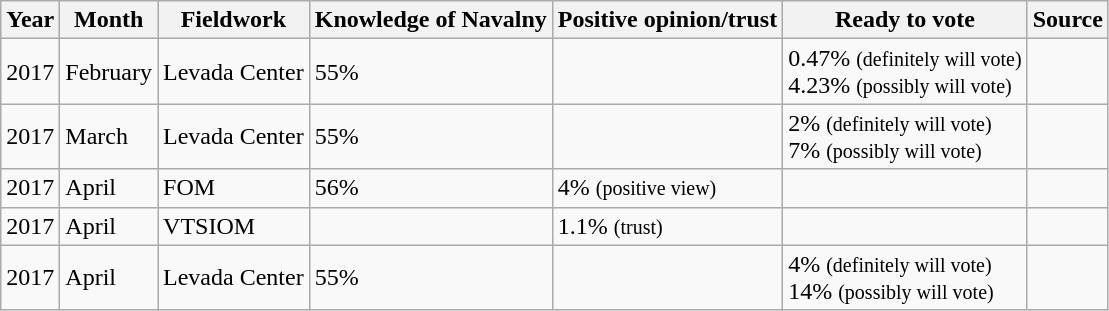<table class="wikitable">
<tr>
<th>Year</th>
<th>Month</th>
<th>Fieldwork</th>
<th>Knowledge of Navalny</th>
<th>Positive opinion/trust</th>
<th>Ready to vote</th>
<th>Source</th>
</tr>
<tr>
<td>2017</td>
<td>February</td>
<td>Levada Center</td>
<td>55%</td>
<td></td>
<td>0.47% <small>(definitely will vote)</small><br>4.23% <small>(possibly will vote)</small></td>
<td></td>
</tr>
<tr>
<td>2017</td>
<td>March</td>
<td>Levada Center</td>
<td>55%</td>
<td></td>
<td>2% <small>(definitely will vote)</small><br>7% <small>(possibly will vote)</small></td>
<td></td>
</tr>
<tr>
<td>2017</td>
<td>April</td>
<td>FOM</td>
<td>56%</td>
<td>4% <small>(positive view)</small></td>
<td></td>
<td></td>
</tr>
<tr>
<td>2017</td>
<td>April</td>
<td>VTSIOM</td>
<td></td>
<td>1.1% <small>(trust)</small></td>
<td></td>
<td></td>
</tr>
<tr>
<td>2017</td>
<td>April</td>
<td>Levada Center</td>
<td>55%</td>
<td></td>
<td>4% <small>(definitely will vote)</small><br>14% <small>(possibly will vote)</small></td>
<td></td>
</tr>
</table>
